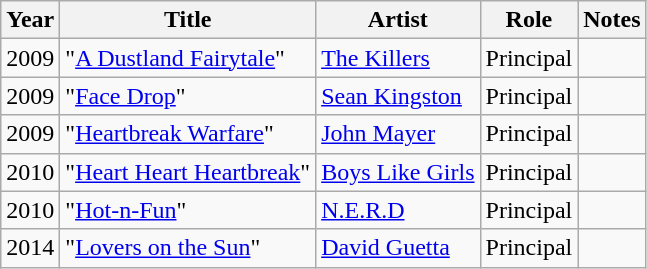<table class="wikitable sortable">
<tr>
<th>Year</th>
<th>Title</th>
<th>Artist</th>
<th>Role</th>
<th class="unsortable">Notes</th>
</tr>
<tr>
<td>2009</td>
<td>"<a href='#'>A Dustland Fairytale</a>"</td>
<td><a href='#'>The Killers</a></td>
<td>Principal</td>
<td></td>
</tr>
<tr>
<td>2009</td>
<td>"<a href='#'>Face Drop</a>"</td>
<td><a href='#'>Sean Kingston</a></td>
<td>Principal</td>
<td></td>
</tr>
<tr>
<td>2009</td>
<td>"<a href='#'>Heartbreak Warfare</a>"</td>
<td><a href='#'>John Mayer</a></td>
<td>Principal</td>
<td></td>
</tr>
<tr>
<td>2010</td>
<td>"<a href='#'>Heart Heart Heartbreak</a>"</td>
<td><a href='#'>Boys Like Girls</a></td>
<td>Principal</td>
<td></td>
</tr>
<tr>
<td>2010</td>
<td>"<a href='#'>Hot-n-Fun</a>"</td>
<td><a href='#'>N.E.R.D</a></td>
<td>Principal</td>
<td></td>
</tr>
<tr>
<td>2014</td>
<td>"<a href='#'>Lovers on the Sun</a>"</td>
<td><a href='#'>David Guetta</a></td>
<td>Principal</td>
<td></td>
</tr>
</table>
